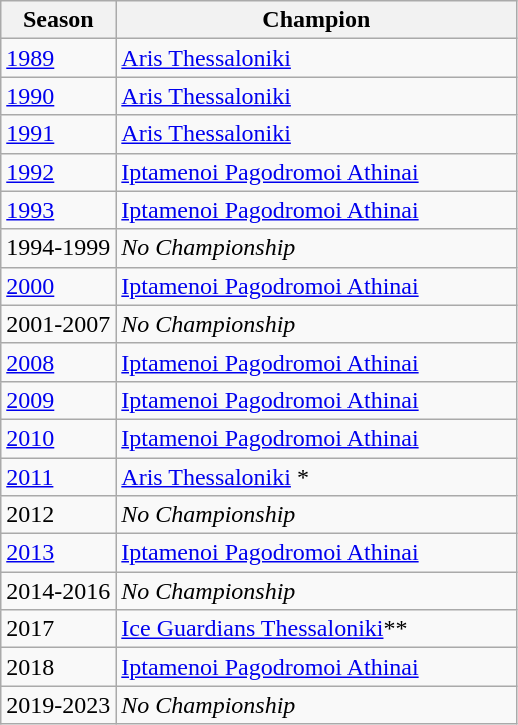<table class="wikitable" style="text-align:left;margin-left:1em;">
<tr>
<th>Season</th>
<th width="260">Champion</th>
</tr>
<tr>
<td><a href='#'>1989</a></td>
<td><a href='#'>Aris Thessaloniki</a></td>
</tr>
<tr>
<td><a href='#'>1990</a></td>
<td><a href='#'>Aris Thessaloniki</a></td>
</tr>
<tr>
<td><a href='#'>1991</a></td>
<td><a href='#'>Aris Thessaloniki</a></td>
</tr>
<tr>
<td><a href='#'>1992</a></td>
<td><a href='#'>Iptamenoi Pagodromoi Athinai</a></td>
</tr>
<tr>
<td><a href='#'>1993</a></td>
<td><a href='#'>Iptamenoi Pagodromoi Athinai</a></td>
</tr>
<tr>
<td>1994-1999</td>
<td><em>No Championship</em></td>
</tr>
<tr>
<td><a href='#'>2000</a></td>
<td><a href='#'>Iptamenoi Pagodromoi Athinai</a></td>
</tr>
<tr>
<td>2001-2007</td>
<td><em>No Championship</em></td>
</tr>
<tr>
<td><a href='#'>2008</a></td>
<td><a href='#'>Iptamenoi Pagodromoi Athinai</a></td>
</tr>
<tr>
<td><a href='#'>2009</a></td>
<td><a href='#'>Iptamenoi Pagodromoi Athinai</a></td>
</tr>
<tr>
<td><a href='#'>2010</a></td>
<td><a href='#'>Iptamenoi Pagodromoi Athinai</a></td>
</tr>
<tr>
<td><a href='#'>2011</a></td>
<td><a href='#'>Aris Thessaloniki</a> *</td>
</tr>
<tr>
<td>2012</td>
<td><em>No Championship</em></td>
</tr>
<tr>
<td><a href='#'>2013</a></td>
<td><a href='#'>Iptamenoi Pagodromoi Athinai</a></td>
</tr>
<tr>
<td>2014-2016</td>
<td><em>No Championship</em></td>
</tr>
<tr>
<td>2017</td>
<td><a href='#'>Ice Guardians Thessaloniki</a>**</td>
</tr>
<tr>
<td>2018</td>
<td><a href='#'>Iptamenoi Pagodromoi Athinai</a></td>
</tr>
<tr>
<td>2019-2023</td>
<td><em>No Championship</em></td>
</tr>
</table>
